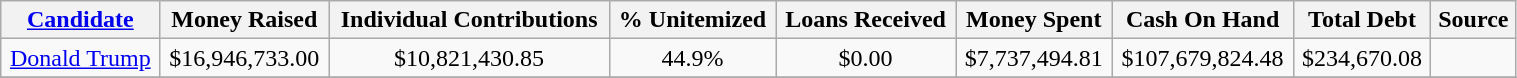<table class="sortable wikitable" style="text-align:center; width:80%;">
<tr>
<th><a href='#'>Candidate</a></th>
<th>Money Raised</th>
<th>Individual Contributions</th>
<th>% Unitemized</th>
<th>Loans Received</th>
<th>Money Spent</th>
<th>Cash On Hand</th>
<th>Total Debt</th>
<th>Source</th>
</tr>
<tr>
<td><a href='#'>Donald Trump</a></td>
<td>$16,946,733.00</td>
<td>$10,821,430.85</td>
<td>44.9%</td>
<td>$0.00</td>
<td>$7,737,494.81</td>
<td>$107,679,824.48</td>
<td>$234,670.08</td>
<td></td>
</tr>
<tr>
</tr>
</table>
